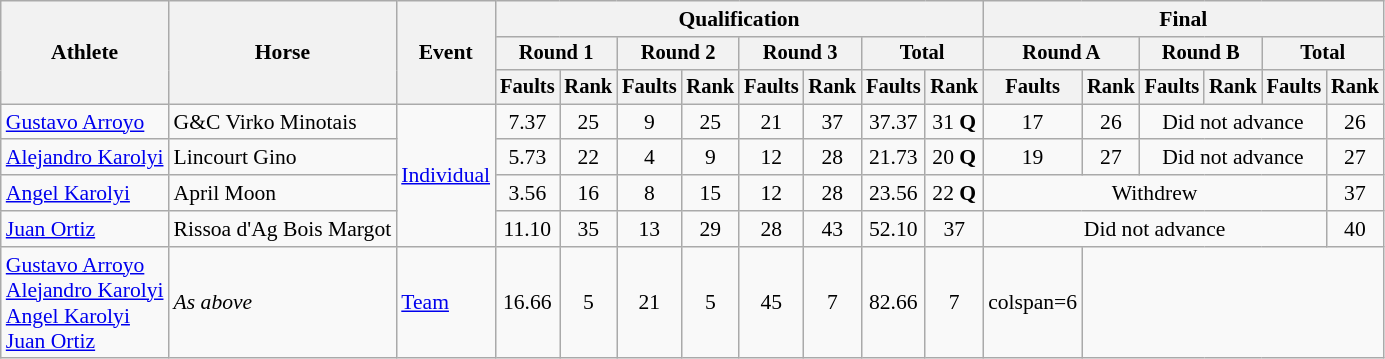<table class=wikitable style=font-size:90%;text-align:center>
<tr>
<th rowspan=3>Athlete</th>
<th rowspan=3>Horse</th>
<th rowspan=3>Event</th>
<th colspan=8>Qualification</th>
<th colspan=6>Final</th>
</tr>
<tr style=font-size:95%>
<th colspan=2>Round 1</th>
<th colspan=2>Round 2</th>
<th colspan=2>Round 3</th>
<th colspan=2>Total</th>
<th colspan=2>Round A</th>
<th colspan=2>Round B</th>
<th colspan=2>Total</th>
</tr>
<tr style=font-size:95%>
<th>Faults</th>
<th>Rank</th>
<th>Faults</th>
<th>Rank</th>
<th>Faults</th>
<th>Rank</th>
<th>Faults</th>
<th>Rank</th>
<th>Faults</th>
<th>Rank</th>
<th>Faults</th>
<th>Rank</th>
<th>Faults</th>
<th>Rank</th>
</tr>
<tr>
<td align=left><a href='#'>Gustavo Arroyo</a></td>
<td align=left>G&C Virko Minotais</td>
<td align=left rowspan=4><a href='#'>Individual</a></td>
<td>7.37</td>
<td>25</td>
<td>9</td>
<td>25</td>
<td>21</td>
<td>37</td>
<td>37.37</td>
<td>31 <strong>Q</strong></td>
<td>17</td>
<td>26</td>
<td colspan=3>Did not advance</td>
<td>26</td>
</tr>
<tr>
<td align=left><a href='#'>Alejandro Karolyi</a></td>
<td align=left>Lincourt Gino</td>
<td>5.73</td>
<td>22</td>
<td>4</td>
<td>9</td>
<td>12</td>
<td>28</td>
<td>21.73</td>
<td>20 <strong>Q</strong></td>
<td>19</td>
<td>27</td>
<td colspan=3>Did not advance</td>
<td>27</td>
</tr>
<tr>
<td align=left><a href='#'>Angel Karolyi</a></td>
<td align=left>April Moon</td>
<td>3.56</td>
<td>16</td>
<td>8</td>
<td>15</td>
<td>12</td>
<td>28</td>
<td>23.56</td>
<td>22 <strong>Q</strong></td>
<td colspan=5>Withdrew</td>
<td>37</td>
</tr>
<tr>
<td align=left><a href='#'>Juan Ortiz</a></td>
<td align=left>Rissoa d'Ag Bois Margot</td>
<td>11.10</td>
<td>35</td>
<td>13</td>
<td>29</td>
<td>28</td>
<td>43</td>
<td>52.10</td>
<td>37</td>
<td colspan=5>Did not advance</td>
<td>40</td>
</tr>
<tr>
<td align=left><a href='#'>Gustavo Arroyo</a><br><a href='#'>Alejandro Karolyi</a><br><a href='#'>Angel Karolyi</a><br><a href='#'>Juan Ortiz</a></td>
<td align=left><em>As above</em></td>
<td align=left><a href='#'>Team</a></td>
<td>16.66</td>
<td>5</td>
<td>21</td>
<td>5</td>
<td>45</td>
<td>7</td>
<td>82.66</td>
<td>7</td>
<td>colspan=6 </td>
</tr>
</table>
